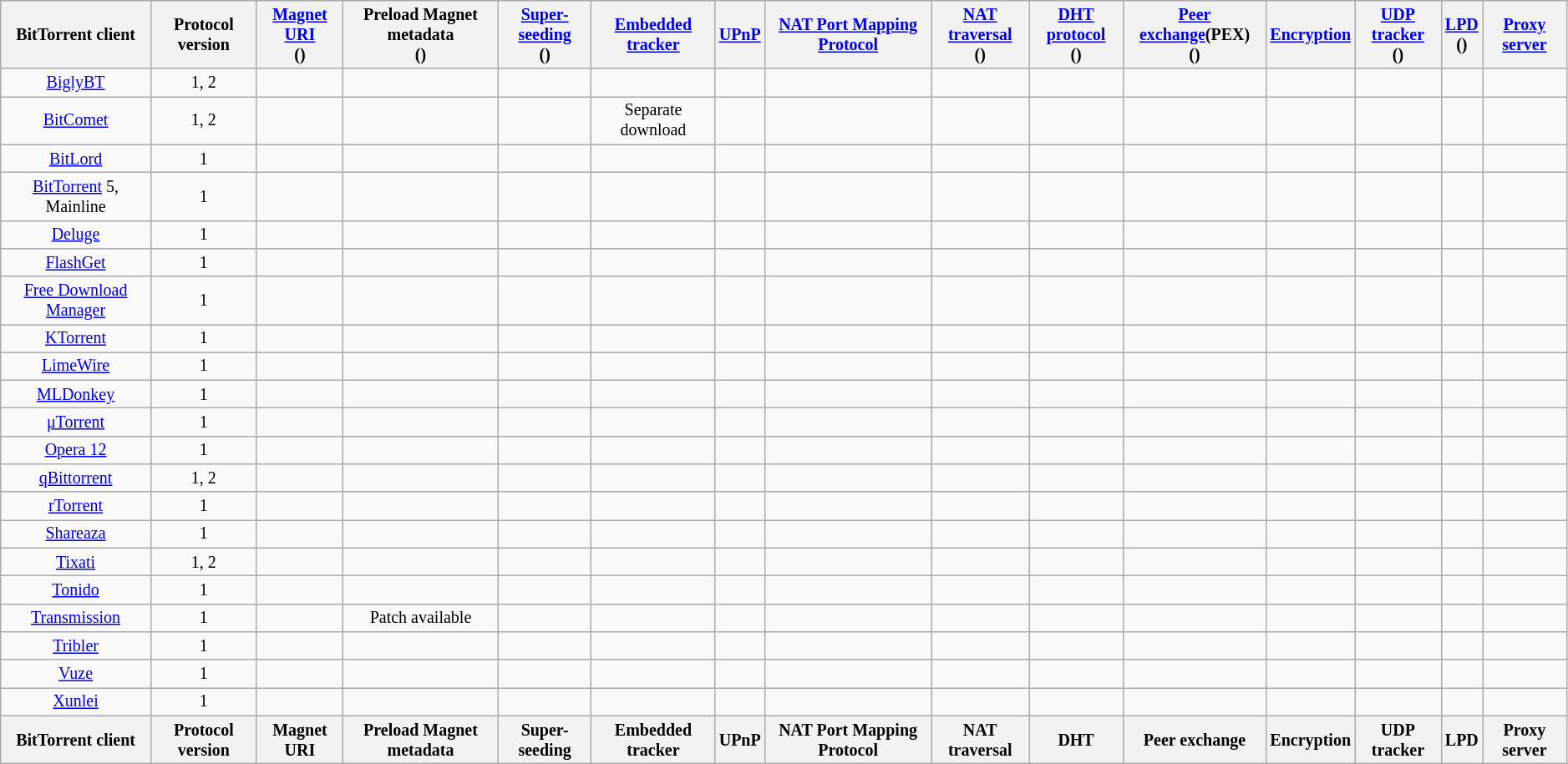<table class="wikitable sortable sort-under" style="width: auto; text-align: center; font-size: smaller; table-layout: fixed;">
<tr>
<th>BitTorrent client</th>
<th>Protocol version</th>
<th><a href='#'>Magnet URI</a><br> ()</th>
<th>Preload Magnet metadata <br> ()</th>
<th><a href='#'>Super-seeding</a><br>()</th>
<th><a href='#'>Embedded tracker</a></th>
<th><a href='#'>UPnP</a></th>
<th><a href='#'>NAT Port Mapping Protocol</a></th>
<th><a href='#'>NAT traversal</a> <br> ()</th>
<th><a href='#'>DHT protocol</a><br>()</th>
<th><a href='#'>Peer exchange</a>(PEX) <br> ()</th>
<th><a href='#'>Encryption</a></th>
<th><a href='#'>UDP tracker</a><br>()</th>
<th><a href='#'>LPD</a> <br> ()</th>
<th><a href='#'>Proxy server</a></th>
</tr>
<tr>
<td><a href='#'>BiglyBT</a></td>
<td>1, 2</td>
<td></td>
<td></td>
<td></td>
<td></td>
<td></td>
<td></td>
<td></td>
<td></td>
<td></td>
<td></td>
<td></td>
<td></td>
<td></td>
</tr>
<tr>
<td><a href='#'>BitComet</a></td>
<td>1, 2</td>
<td></td>
<td></td>
<td></td>
<td> Separate download</td>
<td></td>
<td></td>
<td></td>
<td></td>
<td></td>
<td></td>
<td></td>
<td></td>
<td></td>
</tr>
<tr>
<td><a href='#'>BitLord</a></td>
<td>1</td>
<td></td>
<td></td>
<td></td>
<td></td>
<td></td>
<td></td>
<td></td>
<td></td>
<td></td>
<td></td>
<td></td>
<td></td>
<td></td>
</tr>
<tr>
<td><a href='#'>BitTorrent</a> 5, Mainline</td>
<td>1</td>
<td></td>
<td></td>
<td></td>
<td></td>
<td></td>
<td></td>
<td></td>
<td></td>
<td></td>
<td></td>
<td></td>
<td></td>
<td></td>
</tr>
<tr>
<td><a href='#'>Deluge</a></td>
<td>1</td>
<td></td>
<td></td>
<td></td>
<td></td>
<td></td>
<td></td>
<td></td>
<td></td>
<td></td>
<td></td>
<td></td>
<td></td>
<td></td>
</tr>
<tr>
<td><a href='#'>FlashGet</a></td>
<td>1</td>
<td></td>
<td></td>
<td></td>
<td></td>
<td></td>
<td></td>
<td></td>
<td></td>
<td></td>
<td></td>
<td></td>
<td></td>
<td></td>
</tr>
<tr>
<td><a href='#'>Free Download Manager</a></td>
<td>1</td>
<td></td>
<td></td>
<td></td>
<td></td>
<td></td>
<td></td>
<td></td>
<td></td>
<td></td>
<td></td>
<td></td>
<td></td>
<td></td>
</tr>
<tr>
<td><a href='#'>KTorrent</a></td>
<td>1</td>
<td></td>
<td></td>
<td></td>
<td></td>
<td></td>
<td></td>
<td></td>
<td></td>
<td></td>
<td></td>
<td></td>
<td></td>
<td></td>
</tr>
<tr>
<td><a href='#'>LimeWire</a></td>
<td>1</td>
<td></td>
<td></td>
<td></td>
<td></td>
<td></td>
<td></td>
<td></td>
<td></td>
<td></td>
<td></td>
<td></td>
<td></td>
<td></td>
</tr>
<tr>
<td><a href='#'>MLDonkey</a></td>
<td>1</td>
<td></td>
<td></td>
<td></td>
<td></td>
<td></td>
<td></td>
<td></td>
<td></td>
<td></td>
<td></td>
<td></td>
<td></td>
<td></td>
</tr>
<tr>
<td><a href='#'>μTorrent</a></td>
<td>1</td>
<td></td>
<td></td>
<td></td>
<td></td>
<td></td>
<td></td>
<td></td>
<td></td>
<td></td>
<td></td>
<td></td>
<td></td>
<td></td>
</tr>
<tr>
<td><a href='#'>Opera 12</a></td>
<td>1</td>
<td></td>
<td></td>
<td></td>
<td></td>
<td></td>
<td></td>
<td></td>
<td></td>
<td></td>
<td></td>
<td></td>
<td></td>
<td></td>
</tr>
<tr>
<td><a href='#'>qBittorrent</a></td>
<td>1, 2</td>
<td></td>
<td></td>
<td></td>
<td></td>
<td></td>
<td></td>
<td></td>
<td></td>
<td></td>
<td></td>
<td></td>
<td></td>
<td></td>
</tr>
<tr>
<td><a href='#'>rTorrent</a></td>
<td>1</td>
<td></td>
<td></td>
<td></td>
<td></td>
<td></td>
<td></td>
<td></td>
<td></td>
<td></td>
<td></td>
<td></td>
<td></td>
<td></td>
</tr>
<tr>
<td><a href='#'>Shareaza</a></td>
<td>1</td>
<td></td>
<td></td>
<td></td>
<td></td>
<td></td>
<td></td>
<td></td>
<td></td>
<td></td>
<td></td>
<td></td>
<td></td>
<td></td>
</tr>
<tr>
<td><a href='#'>Tixati</a></td>
<td>1, 2</td>
<td></td>
<td></td>
<td></td>
<td></td>
<td></td>
<td></td>
<td></td>
<td></td>
<td></td>
<td></td>
<td></td>
<td></td>
<td></td>
</tr>
<tr>
<td><a href='#'>Tonido</a></td>
<td>1</td>
<td></td>
<td></td>
<td></td>
<td></td>
<td></td>
<td></td>
<td></td>
<td></td>
<td></td>
<td></td>
<td></td>
<td></td>
<td></td>
</tr>
<tr>
<td><a href='#'>Transmission</a></td>
<td>1</td>
<td></td>
<td>Patch available</td>
<td></td>
<td></td>
<td></td>
<td></td>
<td></td>
<td></td>
<td></td>
<td></td>
<td></td>
<td></td>
<td></td>
</tr>
<tr>
<td><a href='#'>Tribler</a></td>
<td>1</td>
<td></td>
<td></td>
<td></td>
<td></td>
<td></td>
<td></td>
<td></td>
<td></td>
<td></td>
<td></td>
<td></td>
<td></td>
<td></td>
</tr>
<tr>
<td><a href='#'>Vuze</a></td>
<td>1</td>
<td></td>
<td></td>
<td></td>
<td></td>
<td></td>
<td></td>
<td></td>
<td></td>
<td></td>
<td></td>
<td></td>
<td></td>
<td></td>
</tr>
<tr>
<td><a href='#'>Xunlei</a></td>
<td>1</td>
<td></td>
<td></td>
<td></td>
<td></td>
<td></td>
<td></td>
<td></td>
<td></td>
<td></td>
<td></td>
<td></td>
<td></td>
<td></td>
</tr>
<tr class="sortbottom">
<th>BitTorrent client</th>
<th>Protocol version</th>
<th>Magnet URI</th>
<th>Preload Magnet metadata</th>
<th>Super-seeding</th>
<th>Embedded tracker</th>
<th>UPnP</th>
<th>NAT Port Mapping Protocol</th>
<th>NAT traversal</th>
<th>DHT</th>
<th>Peer exchange</th>
<th>Encryption</th>
<th>UDP tracker</th>
<th>LPD</th>
<th>Proxy server</th>
</tr>
</table>
